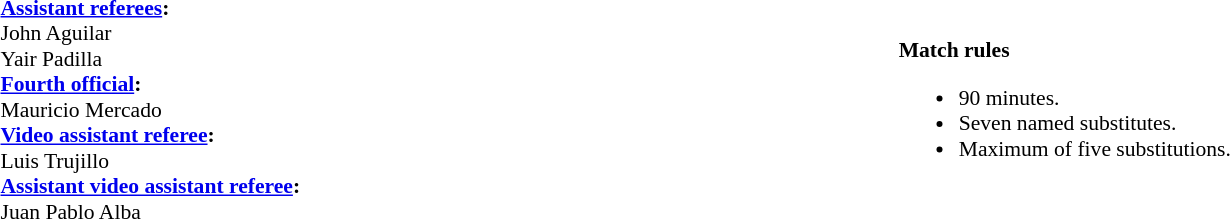<table width=100% style="font-size:90%">
<tr>
<td><br><strong><a href='#'>Assistant referees</a>:</strong>
<br>John Aguilar
<br>Yair Padilla
<br><strong><a href='#'>Fourth official</a>:</strong>
<br>Mauricio Mercado
<br><strong><a href='#'>Video assistant referee</a>:</strong>
<br>Luis Trujillo
<br><strong><a href='#'>Assistant video assistant referee</a>:</strong>
<br>Juan Pablo Alba</td>
<td><br><strong>Match rules</strong><ul><li>90 minutes.</li><li>Seven named substitutes.</li><li>Maximum of five substitutions.</li></ul></td>
</tr>
</table>
